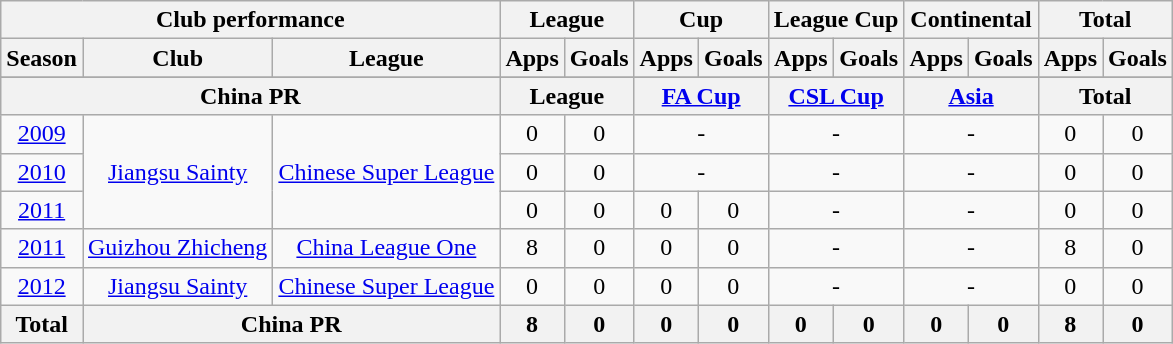<table class="wikitable" style="text-align:center">
<tr>
<th colspan=3>Club performance</th>
<th colspan=2>League</th>
<th colspan=2>Cup</th>
<th colspan=2>League Cup</th>
<th colspan=2>Continental</th>
<th colspan=2>Total</th>
</tr>
<tr>
<th>Season</th>
<th>Club</th>
<th>League</th>
<th>Apps</th>
<th>Goals</th>
<th>Apps</th>
<th>Goals</th>
<th>Apps</th>
<th>Goals</th>
<th>Apps</th>
<th>Goals</th>
<th>Apps</th>
<th>Goals</th>
</tr>
<tr>
</tr>
<tr>
<th colspan=3>China PR</th>
<th colspan=2>League</th>
<th colspan=2><a href='#'>FA Cup</a></th>
<th colspan=2><a href='#'>CSL Cup</a></th>
<th colspan=2><a href='#'>Asia</a></th>
<th colspan=2>Total</th>
</tr>
<tr>
<td><a href='#'>2009</a></td>
<td rowspan="3"><a href='#'>Jiangsu Sainty</a></td>
<td rowspan="3"><a href='#'>Chinese Super League</a></td>
<td>0</td>
<td>0</td>
<td colspan="2">-</td>
<td colspan="2">-</td>
<td colspan="2">-</td>
<td>0</td>
<td>0</td>
</tr>
<tr>
<td><a href='#'>2010</a></td>
<td>0</td>
<td>0</td>
<td colspan="2">-</td>
<td colspan="2">-</td>
<td colspan="2">-</td>
<td>0</td>
<td>0</td>
</tr>
<tr>
<td><a href='#'>2011</a></td>
<td>0</td>
<td>0</td>
<td>0</td>
<td>0</td>
<td colspan="2">-</td>
<td colspan="2">-</td>
<td>0</td>
<td>0</td>
</tr>
<tr>
<td><a href='#'>2011</a></td>
<td><a href='#'>Guizhou Zhicheng</a></td>
<td><a href='#'>China League One</a></td>
<td>8</td>
<td>0</td>
<td>0</td>
<td>0</td>
<td colspan="2">-</td>
<td colspan="2">-</td>
<td>8</td>
<td>0</td>
</tr>
<tr>
<td><a href='#'>2012</a></td>
<td rowspan="1"><a href='#'>Jiangsu Sainty</a></td>
<td rowspan="1"><a href='#'>Chinese Super League</a></td>
<td>0</td>
<td>0</td>
<td>0</td>
<td>0</td>
<td colspan="2">-</td>
<td colspan="2">-</td>
<td>0</td>
<td>0</td>
</tr>
<tr>
<th rowspan=3>Total</th>
<th colspan=2>China PR</th>
<th>8</th>
<th>0</th>
<th>0</th>
<th>0</th>
<th>0</th>
<th>0</th>
<th>0</th>
<th>0</th>
<th>8</th>
<th>0</th>
</tr>
</table>
